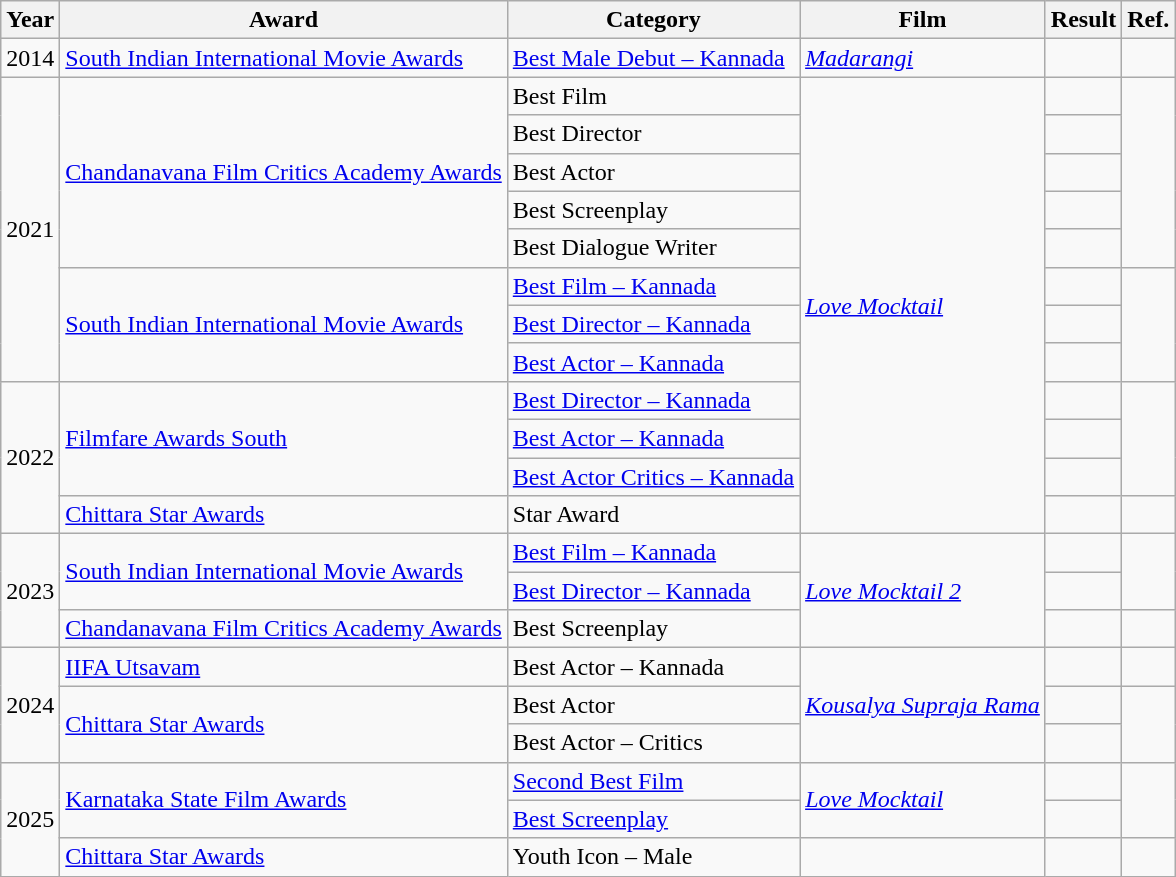<table class="wikitable">
<tr>
<th>Year</th>
<th>Award</th>
<th>Category</th>
<th>Film</th>
<th>Result</th>
<th>Ref.</th>
</tr>
<tr>
<td>2014</td>
<td><a href='#'>South Indian International Movie Awards</a></td>
<td><a href='#'>Best Male Debut – Kannada</a></td>
<td><em><a href='#'>Madarangi</a></em></td>
<td></td>
<td></td>
</tr>
<tr>
<td rowspan="8">2021</td>
<td rowspan="5"><a href='#'>Chandanavana Film Critics Academy Awards</a></td>
<td>Best Film</td>
<td rowspan="12"><em><a href='#'>Love Mocktail</a></em></td>
<td></td>
<td rowspan="5"></td>
</tr>
<tr>
<td>Best Director</td>
<td></td>
</tr>
<tr>
<td>Best Actor</td>
<td></td>
</tr>
<tr>
<td>Best Screenplay</td>
<td></td>
</tr>
<tr>
<td>Best Dialogue Writer</td>
<td></td>
</tr>
<tr>
<td rowspan="3"><a href='#'>South Indian International Movie Awards</a></td>
<td><a href='#'>Best Film – Kannada</a></td>
<td></td>
<td rowspan="3"></td>
</tr>
<tr>
<td><a href='#'>Best Director – Kannada</a></td>
<td></td>
</tr>
<tr>
<td><a href='#'>Best Actor – Kannada</a></td>
<td></td>
</tr>
<tr>
<td rowspan="4">2022</td>
<td rowspan="3"><a href='#'>Filmfare Awards South</a></td>
<td><a href='#'>Best Director – Kannada</a></td>
<td></td>
<td rowspan="3"></td>
</tr>
<tr>
<td><a href='#'>Best Actor – Kannada</a></td>
<td></td>
</tr>
<tr>
<td><a href='#'>Best Actor Critics – Kannada</a></td>
<td></td>
</tr>
<tr>
<td><a href='#'>Chittara Star Awards</a></td>
<td>Star Award</td>
<td></td>
<td></td>
</tr>
<tr>
<td rowspan="3">2023</td>
<td rowspan="2"><a href='#'>South Indian International Movie Awards</a></td>
<td><a href='#'>Best Film – Kannada</a></td>
<td rowspan="3"><em><a href='#'>Love Mocktail 2</a></em></td>
<td></td>
<td rowspan="2"></td>
</tr>
<tr>
<td><a href='#'>Best Director – Kannada</a></td>
<td></td>
</tr>
<tr>
<td><a href='#'>Chandanavana Film Critics Academy Awards</a></td>
<td>Best Screenplay</td>
<td></td>
<td></td>
</tr>
<tr>
<td rowspan="3">2024</td>
<td><a href='#'>IIFA Utsavam</a></td>
<td>Best Actor – Kannada</td>
<td rowspan="3"><em><a href='#'>Kousalya Supraja Rama</a></em></td>
<td></td>
<td></td>
</tr>
<tr>
<td rowspan="2"><a href='#'>Chittara Star Awards</a></td>
<td>Best Actor</td>
<td></td>
<td rowspan="2"></td>
</tr>
<tr>
<td>Best Actor – Critics</td>
<td></td>
</tr>
<tr>
<td rowspan="3">2025</td>
<td rowspan="2"><a href='#'>Karnataka State Film Awards</a></td>
<td><a href='#'>Second Best Film</a></td>
<td rowspan="2"><em><a href='#'>Love Mocktail</a></em></td>
<td></td>
<td rowspan="2"></td>
</tr>
<tr>
<td><a href='#'>Best Screenplay</a></td>
<td></td>
</tr>
<tr>
<td><a href='#'>Chittara Star Awards</a></td>
<td>Youth Icon – Male</td>
<td></td>
<td></td>
<td></td>
</tr>
</table>
